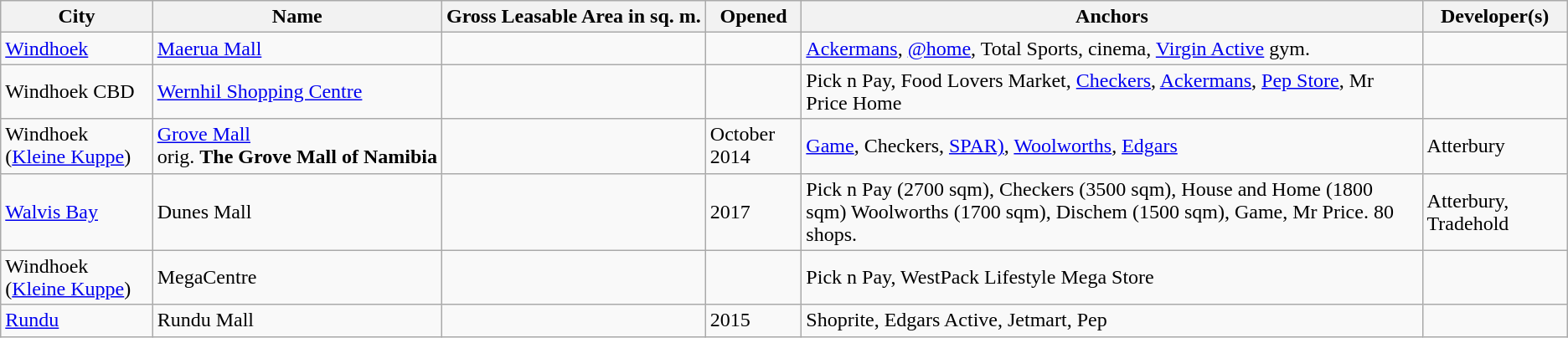<table class="wikitable sortable">
<tr>
<th>City</th>
<th>Name</th>
<th>Gross Leasable Area in sq. m.</th>
<th>Opened</th>
<th>Anchors</th>
<th>Developer(s)</th>
</tr>
<tr>
<td><a href='#'>Windhoek</a></td>
<td><a href='#'>Maerua Mall</a></td>
<td></td>
<td></td>
<td><a href='#'>Ackermans</a>, <a href='#'>@home</a>, Total Sports, cinema, <a href='#'>Virgin Active</a> gym.</td>
<td></td>
</tr>
<tr>
<td>Windhoek CBD</td>
<td><a href='#'>Wernhil Shopping Centre</a></td>
<td></td>
<td></td>
<td>Pick n Pay, Food Lovers Market, <a href='#'>Checkers</a>, <a href='#'>Ackermans</a>, <a href='#'>Pep Store</a>, Mr Price Home</td>
<td></td>
</tr>
<tr>
<td>Windhoek (<a href='#'>Kleine Kuppe</a>)</td>
<td><a href='#'>Grove Mall</a><br>orig. <strong>The Grove Mall of Namibia</strong></td>
<td></td>
<td>October 2014</td>
<td><a href='#'>Game</a>, Checkers, <a href='#'>SPAR)</a>, <a href='#'>Woolworths</a>, <a href='#'>Edgars</a></td>
<td>Atterbury</td>
</tr>
<tr>
<td><a href='#'>Walvis Bay</a></td>
<td>Dunes Mall</td>
<td></td>
<td>2017</td>
<td>Pick n Pay (2700 sqm), Checkers (3500 sqm), House and Home (1800 sqm) Woolworths (1700 sqm), Dischem (1500 sqm), Game, Mr Price. 80 shops.</td>
<td>Atterbury, Tradehold</td>
</tr>
<tr>
<td>Windhoek (<a href='#'>Kleine Kuppe</a>)</td>
<td>MegaCentre</td>
<td></td>
<td></td>
<td>Pick n Pay, WestPack Lifestyle Mega Store</td>
<td></td>
</tr>
<tr>
<td><a href='#'>Rundu</a></td>
<td>Rundu Mall</td>
<td></td>
<td>2015</td>
<td>Shoprite, Edgars Active, Jetmart, Pep</td>
<td></td>
</tr>
</table>
